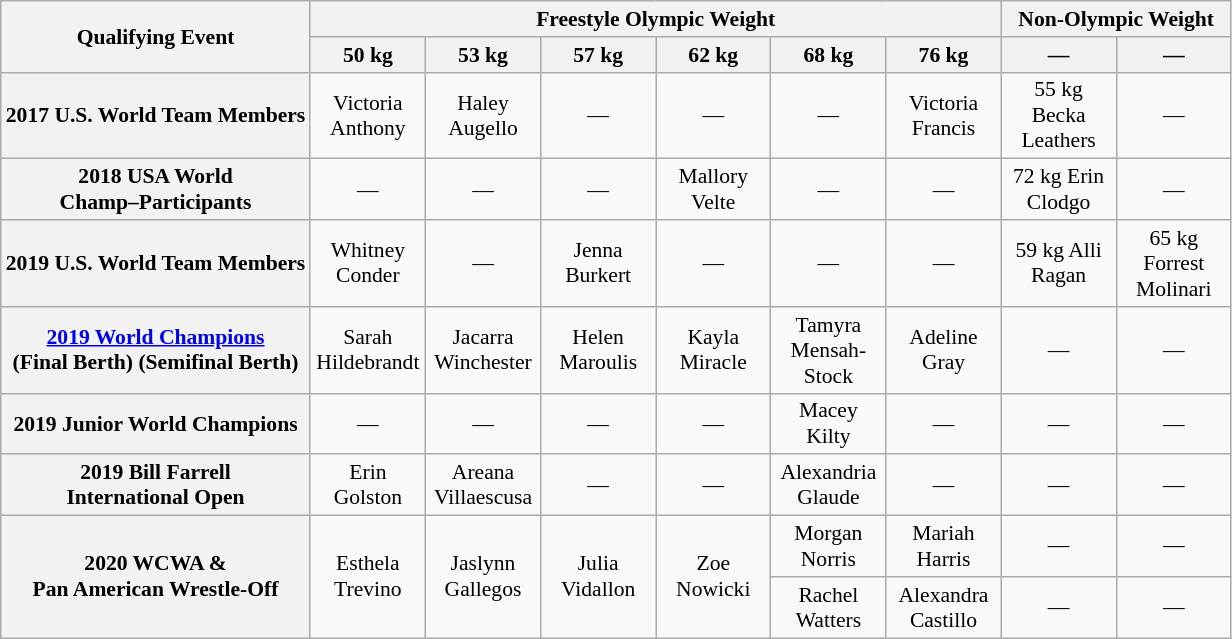<table class="wikitable" style="text-align:center; font-size:90%">
<tr>
<th rowspan="2">Qualifying Event</th>
<th colspan="6">Freestyle Olympic Weight</th>
<th colspan="2">Non-Olympic Weight</th>
</tr>
<tr>
<th width="70">50 kg</th>
<th width="70">53 kg</th>
<th width="70">57 kg</th>
<th width="70">62 kg</th>
<th width="70">68 kg</th>
<th width="70">76 kg</th>
<th width="70">—</th>
<th width="70">—</th>
</tr>
<tr>
<th>2017 U.S. World Team Members</th>
<td>Victoria Anthony</td>
<td>Haley Augello</td>
<td>—</td>
<td>—</td>
<td>—</td>
<td>Victoria Francis</td>
<td>55 kg<br>Becka Leathers</td>
<td>—</td>
</tr>
<tr>
<th>2018 USA World<br>Champ–Participants</th>
<td>—</td>
<td>—</td>
<td>—</td>
<td>Mallory Velte</td>
<td>—</td>
<td>—</td>
<td>72 kg Erin Clodgo</td>
<td>—</td>
</tr>
<tr>
<th>2019 U.S. World Team Members</th>
<td>Whitney Conder</td>
<td>—</td>
<td>Jenna Burkert</td>
<td>—</td>
<td>—</td>
<td>—</td>
<td>59 kg Alli Ragan</td>
<td>65 kg Forrest Molinari</td>
</tr>
<tr>
<th><a href='#'>2019 World Champions</a><br>(Final Berth) (Semifinal Berth)</th>
<td>Sarah Hildebrandt</td>
<td>Jacarra Winchester</td>
<td>Helen Maroulis</td>
<td>Kayla Miracle</td>
<td>Tamyra Mensah-Stock</td>
<td>Adeline Gray</td>
<td>—</td>
<td>—</td>
</tr>
<tr>
<th>2019 Junior World Champions</th>
<td>—</td>
<td>—</td>
<td>—</td>
<td>—</td>
<td>Macey Kilty</td>
<td>—</td>
<td>—</td>
<td>—</td>
</tr>
<tr>
<th>2019 Bill Farrell<br>International Open</th>
<td>Erin Golston</td>
<td>Areana Villaescusa</td>
<td>—</td>
<td>—</td>
<td>Alexandria<br>Glaude</td>
<td>—</td>
<td>—</td>
<td>—</td>
</tr>
<tr>
<th rowspan="2"><strong>2020 WCWA &</strong><br><strong>Pan American Wrestle-Off</strong></th>
<td rowspan="2">Esthela Trevino</td>
<td rowspan="2">Jaslynn Gallegos</td>
<td rowspan="2">Julia Vidallon</td>
<td rowspan="2">Zoe Nowicki</td>
<td>Morgan Norris</td>
<td>Mariah Harris</td>
<td>—</td>
<td>—</td>
</tr>
<tr>
<td>Rachel Watters</td>
<td>Alexandra Castillo</td>
<td>—</td>
<td>—</td>
</tr>
</table>
